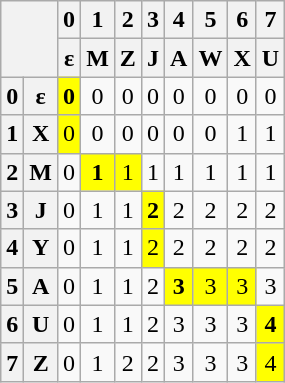<table class="wikitable" style="text-align: center;">
<tr>
<th colspan="2" rowspan="2"></th>
<th>0</th>
<th>1</th>
<th>2</th>
<th>3</th>
<th>4</th>
<th>5</th>
<th>6</th>
<th>7</th>
</tr>
<tr>
<th>ε</th>
<th>M</th>
<th>Z</th>
<th>J</th>
<th>A</th>
<th>W</th>
<th>X</th>
<th>U</th>
</tr>
<tr>
<th>0</th>
<th>ε</th>
<td style="background:yellow"><strong>0</strong></td>
<td>0</td>
<td>0</td>
<td>0</td>
<td>0</td>
<td>0</td>
<td>0</td>
<td>0</td>
</tr>
<tr>
<th>1</th>
<th>X</th>
<td style="background:yellow">0</td>
<td>0</td>
<td>0</td>
<td>0</td>
<td>0</td>
<td>0</td>
<td>1</td>
<td>1</td>
</tr>
<tr>
<th>2</th>
<th>M</th>
<td>0</td>
<td style="background:yellow"><strong>1</strong></td>
<td style="background:yellow">1</td>
<td>1</td>
<td>1</td>
<td>1</td>
<td>1</td>
<td>1</td>
</tr>
<tr>
<th>3</th>
<th>J</th>
<td>0</td>
<td>1</td>
<td>1</td>
<td style="background:yellow"><strong>2</strong></td>
<td>2</td>
<td>2</td>
<td>2</td>
<td>2</td>
</tr>
<tr>
<th>4</th>
<th>Y</th>
<td>0</td>
<td>1</td>
<td>1</td>
<td style="background:yellow">2</td>
<td>2</td>
<td>2</td>
<td>2</td>
<td>2</td>
</tr>
<tr>
<th>5</th>
<th>A</th>
<td>0</td>
<td>1</td>
<td>1</td>
<td>2</td>
<td style="background:yellow"><strong>3</strong></td>
<td style="background:yellow">3</td>
<td style="background:yellow">3</td>
<td>3</td>
</tr>
<tr>
<th>6</th>
<th>U</th>
<td>0</td>
<td>1</td>
<td>1</td>
<td>2</td>
<td>3</td>
<td>3</td>
<td>3</td>
<td style="background:yellow"><strong>4</strong></td>
</tr>
<tr>
<th>7</th>
<th>Z</th>
<td>0</td>
<td>1</td>
<td>2</td>
<td>2</td>
<td>3</td>
<td>3</td>
<td>3</td>
<td style="background: yellow">4</td>
</tr>
</table>
